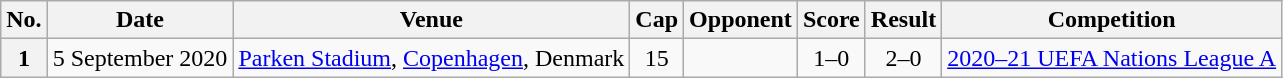<table class="wikitable plainrowheaders">
<tr>
<th scope=col>No.</th>
<th scope=col data-sort-type=date>Date</th>
<th scope=col>Venue</th>
<th scope=col>Cap</th>
<th scope=col>Opponent</th>
<th scope=col>Score</th>
<th scope=col>Result</th>
<th scope=col>Competition</th>
</tr>
<tr>
<th scope=row style="text-align: center">1</th>
<td>5 September 2020</td>
<td><a href='#'>Parken Stadium</a>, <a href='#'>Copenhagen</a>, Denmark</td>
<td align=center>15</td>
<td></td>
<td align=center>1–0</td>
<td align=center>2–0</td>
<td><a href='#'>2020–21 UEFA Nations League A</a></td>
</tr>
</table>
